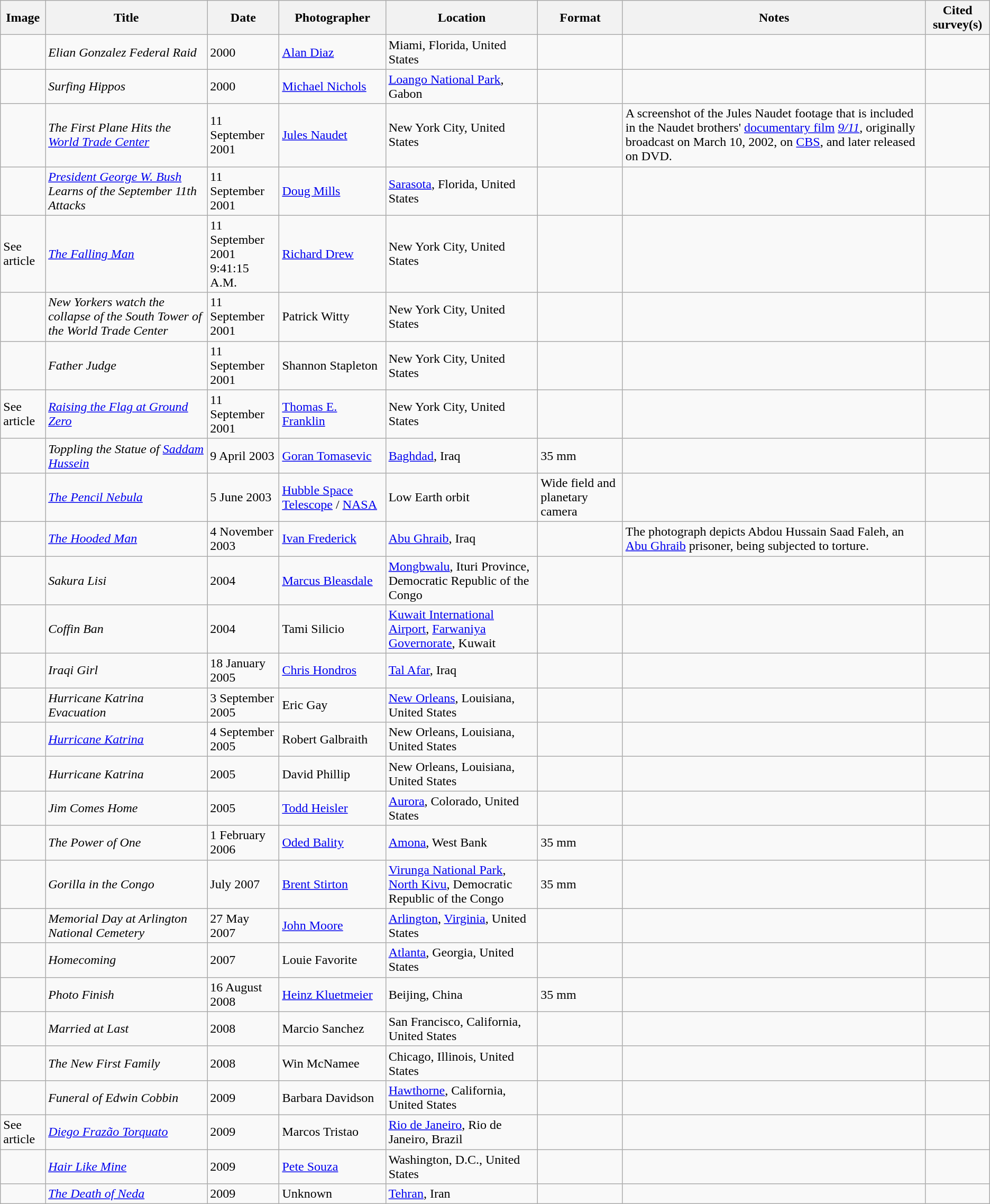<table class="wikitable">
<tr>
<th>Image</th>
<th>Title</th>
<th>Date</th>
<th>Photographer</th>
<th>Location</th>
<th>Format</th>
<th>Notes</th>
<th>Cited survey(s)</th>
</tr>
<tr>
<td></td>
<td><em>Elian Gonzalez Federal Raid</em></td>
<td>2000</td>
<td><a href='#'>Alan Diaz</a></td>
<td>Miami, Florida, United States</td>
<td></td>
<td></td>
<td></td>
</tr>
<tr>
<td></td>
<td><em>Surfing Hippos</em></td>
<td>2000</td>
<td><a href='#'>Michael Nichols</a></td>
<td><a href='#'>Loango National Park</a>, Gabon</td>
<td></td>
<td></td>
<td></td>
</tr>
<tr>
<td></td>
<td><em>The First Plane Hits the <a href='#'>World Trade Center</a></em></td>
<td>11 September 2001</td>
<td><a href='#'>Jules Naudet</a></td>
<td>New York City, United States</td>
<td></td>
<td>A screenshot of the Jules Naudet footage that is included in the Naudet brothers' <a href='#'>documentary film</a> <em><a href='#'>9/11</a></em>, originally broadcast on March 10, 2002, on <a href='#'>CBS</a>, and later released on DVD.</td>
<td></td>
</tr>
<tr>
<td></td>
<td><em><a href='#'>President George W. Bush</a> Learns of the September 11th Attacks</em></td>
<td>11 September 2001</td>
<td><a href='#'>Doug Mills</a></td>
<td><a href='#'>Sarasota</a>, Florida, United States</td>
<td></td>
<td></td>
<td></td>
</tr>
<tr>
<td>See article</td>
<td><em><a href='#'>The Falling Man</a></em></td>
<td>11 September 2001<br>9:41:15 A.M.</td>
<td><a href='#'>Richard Drew</a></td>
<td>New York City, United States</td>
<td></td>
<td></td>
<td></td>
</tr>
<tr>
<td></td>
<td><em>New Yorkers watch the collapse of the South Tower of the World Trade Center</em></td>
<td>11 September 2001</td>
<td>Patrick Witty</td>
<td>New York City, United States</td>
<td></td>
<td></td>
<td></td>
</tr>
<tr>
<td></td>
<td><em>Father Judge</em></td>
<td>11 September 2001</td>
<td>Shannon Stapleton</td>
<td>New York City, United States</td>
<td></td>
<td></td>
<td></td>
</tr>
<tr>
<td>See article</td>
<td><em><a href='#'>Raising the Flag at Ground Zero</a></em></td>
<td>11 September 2001</td>
<td><a href='#'>Thomas E. Franklin</a></td>
<td>New York City, United States</td>
<td></td>
<td></td>
<td></td>
</tr>
<tr>
<td></td>
<td><em>Toppling the Statue of <a href='#'>Saddam Hussein</a></em></td>
<td>9 April 2003</td>
<td><a href='#'>Goran Tomasevic</a></td>
<td><a href='#'>Baghdad</a>, Iraq</td>
<td>35 mm</td>
<td></td>
<td></td>
</tr>
<tr>
<td></td>
<td><a href='#'><em>The Pencil Nebula</em></a></td>
<td>5 June 2003</td>
<td><a href='#'>Hubble Space Telescope</a> / <a href='#'>NASA</a></td>
<td>Low Earth orbit</td>
<td>Wide field and planetary camera</td>
<td></td>
<td></td>
</tr>
<tr>
<td></td>
<td><em><a href='#'>The Hooded Man</a></em></td>
<td>4 November 2003</td>
<td><a href='#'>Ivan Frederick</a></td>
<td><a href='#'>Abu Ghraib</a>, Iraq</td>
<td></td>
<td>The photograph depicts Abdou Hussain Saad Faleh, an <a href='#'>Abu Ghraib</a> prisoner, being subjected to torture.</td>
<td></td>
</tr>
<tr>
<td></td>
<td><em>Sakura Lisi</em></td>
<td>2004</td>
<td><a href='#'>Marcus Bleasdale</a></td>
<td><a href='#'>Mongbwalu</a>, Ituri Province, Democratic Republic of the Congo</td>
<td></td>
<td></td>
<td></td>
</tr>
<tr>
<td></td>
<td><em>Coffin Ban</em></td>
<td>2004</td>
<td>Tami Silicio</td>
<td><a href='#'>Kuwait International Airport</a>, <a href='#'>Farwaniya Governorate</a>, Kuwait</td>
<td></td>
<td></td>
<td></td>
</tr>
<tr>
<td></td>
<td><em>Iraqi Girl</em></td>
<td>18 January 2005</td>
<td><a href='#'>Chris Hondros</a></td>
<td><a href='#'>Tal Afar</a>, Iraq</td>
<td></td>
<td></td>
<td></td>
</tr>
<tr>
<td></td>
<td><em>Hurricane Katrina Evacuation</em></td>
<td>3 September 2005</td>
<td>Eric Gay</td>
<td><a href='#'>New Orleans</a>, Louisiana, United States</td>
<td></td>
<td></td>
<td></td>
</tr>
<tr>
<td></td>
<td><em><a href='#'>Hurricane Katrina</a></em></td>
<td>4 September 2005</td>
<td>Robert Galbraith</td>
<td>New Orleans, Louisiana, United States</td>
<td></td>
<td></td>
<td></td>
</tr>
<tr>
<td></td>
<td><em>Hurricane Katrina</em></td>
<td>2005</td>
<td>David Phillip</td>
<td>New Orleans, Louisiana, United States</td>
<td></td>
<td></td>
<td></td>
</tr>
<tr>
<td></td>
<td><em>Jim Comes Home</em></td>
<td>2005</td>
<td><a href='#'>Todd Heisler</a></td>
<td><a href='#'>Aurora</a>, Colorado, United States</td>
<td></td>
<td></td>
<td></td>
</tr>
<tr>
<td></td>
<td><em>The Power of One</em></td>
<td>1 February 2006</td>
<td><a href='#'>Oded Bality</a></td>
<td><a href='#'>Amona</a>, West Bank</td>
<td>35 mm</td>
<td></td>
<td></td>
</tr>
<tr>
<td></td>
<td><em>Gorilla in the Congo</em></td>
<td>July 2007</td>
<td><a href='#'>Brent Stirton</a></td>
<td><a href='#'>Virunga National Park</a>, <a href='#'>North Kivu</a>, Democratic Republic of the Congo</td>
<td>35 mm</td>
<td></td>
<td></td>
</tr>
<tr>
<td></td>
<td><em>Memorial Day at Arlington National Cemetery</em></td>
<td>27 May 2007</td>
<td><a href='#'>John Moore</a></td>
<td><a href='#'>Arlington</a>, <a href='#'>Virginia</a>, United States</td>
<td></td>
<td></td>
<td></td>
</tr>
<tr>
<td></td>
<td><em>Homecoming</em></td>
<td>2007</td>
<td>Louie Favorite</td>
<td><a href='#'>Atlanta</a>, Georgia, United States</td>
<td></td>
<td></td>
<td></td>
</tr>
<tr>
<td></td>
<td><em>Photo Finish</em></td>
<td>16 August 2008</td>
<td><a href='#'>Heinz Kluetmeier</a></td>
<td>Beijing, China</td>
<td>35 mm</td>
<td></td>
<td></td>
</tr>
<tr>
<td></td>
<td><em>Married at Last</em></td>
<td>2008</td>
<td>Marcio Sanchez</td>
<td>San Francisco, California, United States</td>
<td></td>
<td></td>
<td></td>
</tr>
<tr>
<td></td>
<td><em>The New First Family</em></td>
<td>2008</td>
<td>Win McNamee</td>
<td>Chicago, Illinois, United States</td>
<td></td>
<td></td>
<td></td>
</tr>
<tr>
<td></td>
<td><em>Funeral of Edwin Cobbin</em></td>
<td>2009</td>
<td>Barbara Davidson</td>
<td><a href='#'>Hawthorne</a>, California, United States</td>
<td></td>
<td></td>
<td></td>
</tr>
<tr>
<td>See article</td>
<td><em><a href='#'>Diego Frazão Torquato</a></em></td>
<td>2009</td>
<td>Marcos Tristao</td>
<td><a href='#'>Rio de Janeiro</a>, Rio de Janeiro, Brazil</td>
<td></td>
<td></td>
<td></td>
</tr>
<tr>
<td></td>
<td><em><a href='#'>Hair Like Mine</a></em></td>
<td>2009</td>
<td><a href='#'>Pete Souza</a></td>
<td>Washington, D.C., United States</td>
<td></td>
<td></td>
<td></td>
</tr>
<tr>
<td></td>
<td><em><a href='#'>The Death of Neda</a></em></td>
<td>2009</td>
<td>Unknown</td>
<td><a href='#'>Tehran</a>, Iran</td>
<td></td>
<td></td>
<td></td>
</tr>
</table>
